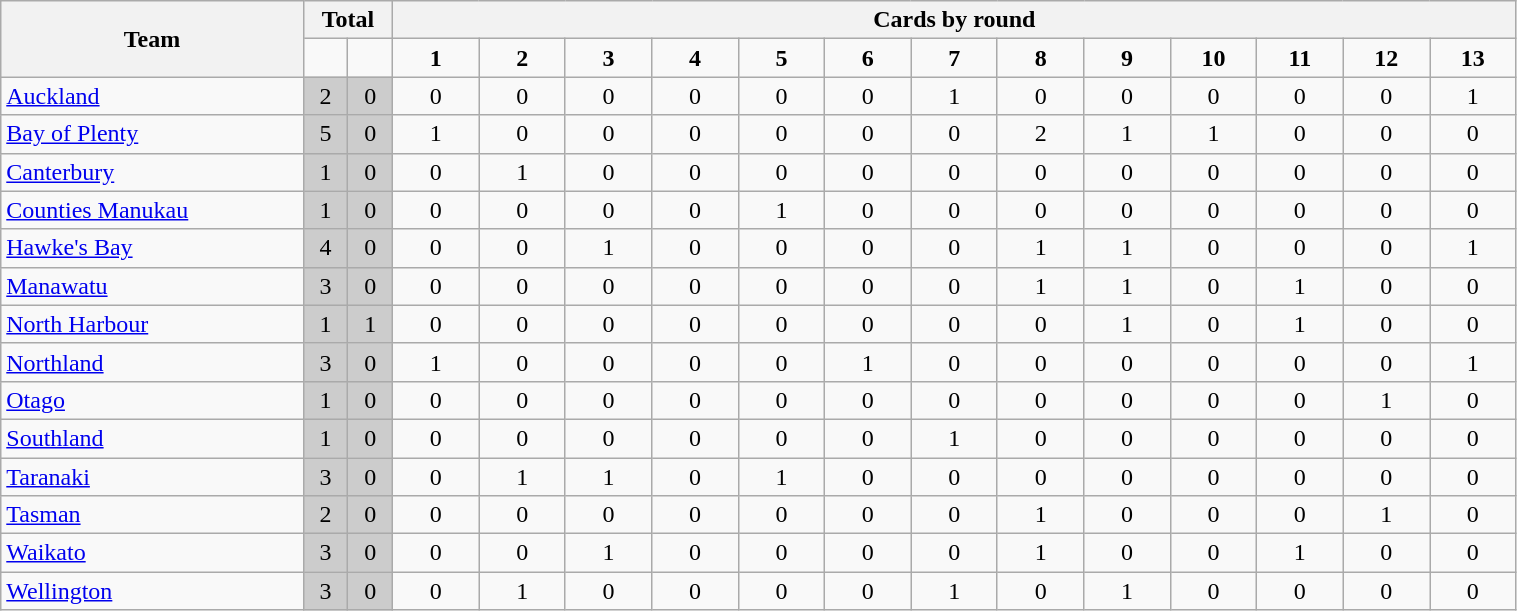<table class="wikitable" style="text-align:center" width=80%>
<tr>
<th rowspan=2 width=14%>Team</th>
<th colspan=2 width=5%>Total</th>
<th colspan=13>Cards by round</th>
</tr>
<tr>
<td width=2%></td>
<td width=2%></td>
<td width=4%><strong>1</strong></td>
<td width=4%><strong>2</strong></td>
<td width=4%><strong>3</strong></td>
<td width=4%><strong>4</strong></td>
<td width=4%><strong>5</strong></td>
<td width=4%><strong>6</strong></td>
<td width=4%><strong>7</strong></td>
<td width=4%><strong>8</strong></td>
<td width=4%><strong>9</strong></td>
<td width=4%><strong>10</strong></td>
<td width=4%><strong>11</strong></td>
<td width=4%><strong>12</strong></td>
<td width=4%><strong>13</strong></td>
</tr>
<tr>
<td align=left><a href='#'>Auckland</a></td>
<td bgcolor=#cccccc>2</td>
<td bgcolor=#cccccc>0</td>
<td>0</td>
<td>0</td>
<td>0</td>
<td>0</td>
<td>0</td>
<td>0</td>
<td>1 </td>
<td>0</td>
<td>0</td>
<td>0</td>
<td>0</td>
<td>0</td>
<td>1 </td>
</tr>
<tr>
<td align=left><a href='#'>Bay of Plenty</a></td>
<td bgcolor=#cccccc>5</td>
<td bgcolor=#cccccc>0</td>
<td>1 </td>
<td>0</td>
<td>0</td>
<td>0</td>
<td>0</td>
<td>0</td>
<td>0</td>
<td>2 </td>
<td>1 </td>
<td>1 </td>
<td>0</td>
<td>0</td>
<td>0</td>
</tr>
<tr>
<td align=left><a href='#'>Canterbury</a></td>
<td bgcolor=#cccccc>1</td>
<td bgcolor=#cccccc>0</td>
<td>0</td>
<td>1 </td>
<td>0</td>
<td>0</td>
<td>0</td>
<td>0</td>
<td>0</td>
<td>0</td>
<td>0</td>
<td>0</td>
<td>0</td>
<td>0</td>
<td>0</td>
</tr>
<tr>
<td align=left><a href='#'>Counties Manukau</a></td>
<td bgcolor=#cccccc>1</td>
<td bgcolor=#cccccc>0</td>
<td>0</td>
<td>0</td>
<td>0</td>
<td>0</td>
<td>1 </td>
<td>0</td>
<td>0</td>
<td>0</td>
<td>0</td>
<td>0</td>
<td>0</td>
<td>0</td>
<td>0</td>
</tr>
<tr>
<td align=left><a href='#'>Hawke's Bay</a></td>
<td bgcolor=#cccccc>4</td>
<td bgcolor=#cccccc>0</td>
<td>0</td>
<td>0</td>
<td>1 </td>
<td>0</td>
<td>0</td>
<td>0</td>
<td>0</td>
<td>1 </td>
<td>1 </td>
<td>0</td>
<td>0</td>
<td>0</td>
<td>1 </td>
</tr>
<tr>
<td align=left><a href='#'>Manawatu</a></td>
<td bgcolor=#cccccc>3</td>
<td bgcolor=#cccccc>0</td>
<td>0</td>
<td>0</td>
<td>0</td>
<td>0</td>
<td>0</td>
<td>0</td>
<td>0</td>
<td>1 </td>
<td>1 </td>
<td>0</td>
<td>1 </td>
<td>0</td>
<td>0</td>
</tr>
<tr>
<td align=left><a href='#'>North Harbour</a></td>
<td bgcolor=#cccccc>1</td>
<td bgcolor=#cccccc>1</td>
<td>0</td>
<td>0</td>
<td>0</td>
<td>0</td>
<td>0</td>
<td>0</td>
<td>0</td>
<td>0</td>
<td>1 </td>
<td>0</td>
<td>1 </td>
<td>0</td>
<td>0</td>
</tr>
<tr>
<td align=left><a href='#'>Northland</a></td>
<td bgcolor=#cccccc>3</td>
<td bgcolor=#cccccc>0</td>
<td>1 </td>
<td>0</td>
<td>0</td>
<td>0</td>
<td>0</td>
<td>1 </td>
<td>0</td>
<td>0</td>
<td>0</td>
<td>0</td>
<td>0</td>
<td>0</td>
<td>1 </td>
</tr>
<tr>
<td align=left><a href='#'>Otago</a></td>
<td bgcolor=#cccccc>1</td>
<td bgcolor=#cccccc>0</td>
<td>0</td>
<td>0</td>
<td>0</td>
<td>0</td>
<td>0</td>
<td>0</td>
<td>0</td>
<td>0</td>
<td>0</td>
<td>0</td>
<td>0</td>
<td>1 </td>
<td>0</td>
</tr>
<tr>
<td align=left><a href='#'>Southland</a></td>
<td bgcolor=#cccccc>1</td>
<td bgcolor=#cccccc>0</td>
<td>0</td>
<td>0</td>
<td>0</td>
<td>0</td>
<td>0</td>
<td>0</td>
<td>1 </td>
<td>0</td>
<td>0</td>
<td>0</td>
<td>0</td>
<td>0</td>
<td>0</td>
</tr>
<tr>
<td align=left><a href='#'>Taranaki</a></td>
<td bgcolor=#cccccc>3</td>
<td bgcolor=#cccccc>0</td>
<td>0</td>
<td>1 </td>
<td>1 </td>
<td>0</td>
<td>1 </td>
<td>0</td>
<td>0</td>
<td>0</td>
<td>0</td>
<td>0</td>
<td>0</td>
<td>0</td>
<td>0</td>
</tr>
<tr>
<td align=left><a href='#'>Tasman</a></td>
<td bgcolor=#cccccc>2</td>
<td bgcolor=#cccccc>0</td>
<td>0</td>
<td>0</td>
<td>0</td>
<td>0</td>
<td>0</td>
<td>0</td>
<td>0</td>
<td>1 </td>
<td>0</td>
<td>0</td>
<td>0</td>
<td>1 </td>
<td>0</td>
</tr>
<tr>
<td align=left><a href='#'>Waikato</a></td>
<td bgcolor=#cccccc>3</td>
<td bgcolor=#cccccc>0</td>
<td>0</td>
<td>0</td>
<td>1 </td>
<td>0</td>
<td>0</td>
<td>0</td>
<td>0</td>
<td>1 </td>
<td>0</td>
<td>0</td>
<td>1 </td>
<td>0</td>
<td>0</td>
</tr>
<tr>
<td align=left><a href='#'>Wellington</a></td>
<td bgcolor=#cccccc>3</td>
<td bgcolor=#cccccc>0</td>
<td>0</td>
<td>1 </td>
<td>0</td>
<td>0</td>
<td>0</td>
<td>0</td>
<td>1 </td>
<td>0</td>
<td>1 </td>
<td>0</td>
<td>0</td>
<td>0</td>
<td>0</td>
</tr>
</table>
